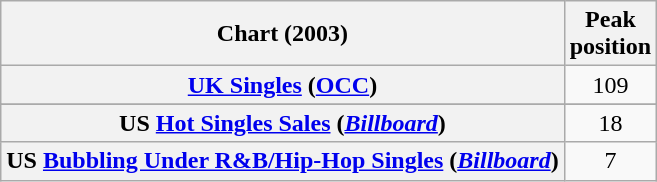<table class="wikitable sortable plainrowheaders" style="text-align:center">
<tr>
<th>Chart (2003)</th>
<th>Peak<br>position</th>
</tr>
<tr>
<th scope="row"><a href='#'>UK Singles</a> (<a href='#'>OCC</a>)</th>
<td>109</td>
</tr>
<tr>
</tr>
<tr>
<th scope="row">US <a href='#'>Hot Singles Sales</a> (<em><a href='#'>Billboard</a></em>)</th>
<td>18</td>
</tr>
<tr>
<th scope="row">US <a href='#'>Bubbling Under R&B/Hip-Hop Singles</a> (<em><a href='#'>Billboard</a></em>)</th>
<td>7</td>
</tr>
</table>
